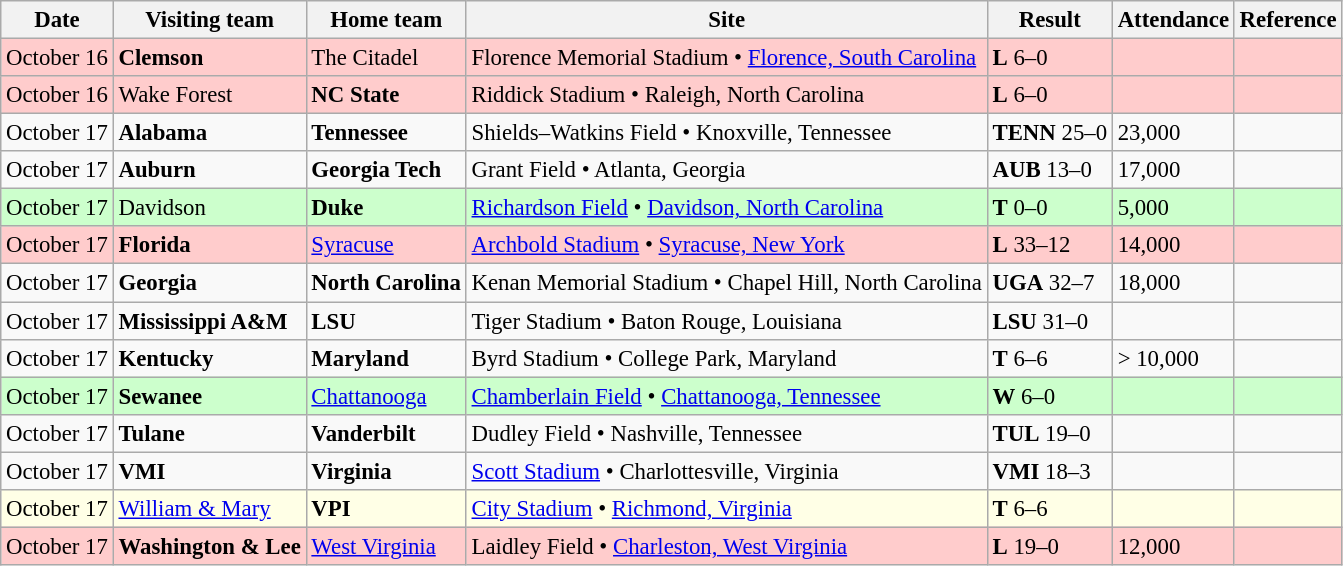<table class="wikitable" style="font-size:95%;">
<tr>
<th>Date</th>
<th>Visiting team</th>
<th>Home team</th>
<th>Site</th>
<th>Result</th>
<th>Attendance</th>
<th class="unsortable">Reference</th>
</tr>
<tr bgcolor=ffcccc>
<td>October 16</td>
<td><strong>Clemson</strong></td>
<td>The Citadel</td>
<td>Florence Memorial Stadium • <a href='#'>Florence, South Carolina</a></td>
<td><strong>L</strong> 6–0</td>
<td></td>
<td></td>
</tr>
<tr bgcolor=ffcccc>
<td>October 16</td>
<td>Wake Forest</td>
<td><strong>NC State</strong></td>
<td>Riddick Stadium • Raleigh, North Carolina</td>
<td><strong>L</strong> 6–0</td>
<td></td>
<td></td>
</tr>
<tr bgcolor=>
<td>October 17</td>
<td><strong>Alabama</strong></td>
<td><strong>Tennessee</strong></td>
<td>Shields–Watkins Field • Knoxville, Tennessee</td>
<td><strong>TENN</strong> 25–0</td>
<td>23,000</td>
<td></td>
</tr>
<tr bgcolor=>
<td>October 17</td>
<td><strong>Auburn</strong></td>
<td><strong>Georgia Tech</strong></td>
<td>Grant Field • Atlanta, Georgia</td>
<td><strong>AUB</strong> 13–0</td>
<td>17,000</td>
<td></td>
</tr>
<tr bgcolor=ccffcc>
<td>October 17</td>
<td>Davidson</td>
<td><strong>Duke</strong></td>
<td><a href='#'>Richardson Field</a> • <a href='#'>Davidson, North Carolina</a></td>
<td><strong>T</strong> 0–0</td>
<td>5,000</td>
<td></td>
</tr>
<tr bgcolor=ffcccc>
<td>October 17</td>
<td><strong>Florida</strong></td>
<td><a href='#'>Syracuse</a></td>
<td><a href='#'>Archbold Stadium</a> • <a href='#'>Syracuse, New York</a></td>
<td><strong>L</strong> 33–12</td>
<td>14,000</td>
<td></td>
</tr>
<tr bgcolor=>
<td>October 17</td>
<td><strong>Georgia</strong></td>
<td><strong>North Carolina</strong></td>
<td>Kenan Memorial Stadium • Chapel Hill, North Carolina</td>
<td><strong>UGA</strong> 32–7</td>
<td>18,000</td>
<td></td>
</tr>
<tr bgcolor=>
<td>October 17</td>
<td><strong>Mississippi A&M</strong></td>
<td><strong>LSU</strong></td>
<td>Tiger Stadium • Baton Rouge, Louisiana</td>
<td><strong>LSU</strong> 31–0</td>
<td></td>
<td></td>
</tr>
<tr bgcolor=>
<td>October 17</td>
<td><strong>Kentucky</strong></td>
<td><strong>Maryland</strong></td>
<td>Byrd Stadium • College Park, Maryland</td>
<td><strong>T</strong> 6–6</td>
<td>> 10,000</td>
<td></td>
</tr>
<tr bgcolor=ccffcc>
<td>October 17</td>
<td><strong>Sewanee</strong></td>
<td><a href='#'>Chattanooga</a></td>
<td><a href='#'>Chamberlain Field</a> • <a href='#'>Chattanooga, Tennessee</a></td>
<td><strong>W</strong> 6–0</td>
<td></td>
<td></td>
</tr>
<tr bgcolor=>
<td>October 17</td>
<td><strong>Tulane</strong></td>
<td><strong>Vanderbilt</strong></td>
<td>Dudley Field • Nashville, Tennessee</td>
<td><strong>TUL</strong> 19–0</td>
<td></td>
<td></td>
</tr>
<tr bgcolor=>
<td>October 17</td>
<td><strong>VMI</strong></td>
<td><strong>Virginia</strong></td>
<td><a href='#'>Scott Stadium</a> • Charlottesville, Virginia</td>
<td><strong>VMI</strong> 18–3</td>
<td></td>
<td></td>
</tr>
<tr bgcolor=ffffe6>
<td>October 17</td>
<td><a href='#'>William & Mary</a></td>
<td><strong>VPI</strong></td>
<td><a href='#'>City Stadium</a> • <a href='#'>Richmond, Virginia</a></td>
<td><strong>T</strong> 6–6</td>
<td></td>
<td></td>
</tr>
<tr bgcolor=ffcccc>
<td>October 17</td>
<td><strong>Washington & Lee</strong></td>
<td><a href='#'>West Virginia</a></td>
<td>Laidley Field • <a href='#'>Charleston, West Virginia</a></td>
<td><strong>L</strong> 19–0</td>
<td>12,000</td>
<td></td>
</tr>
</table>
